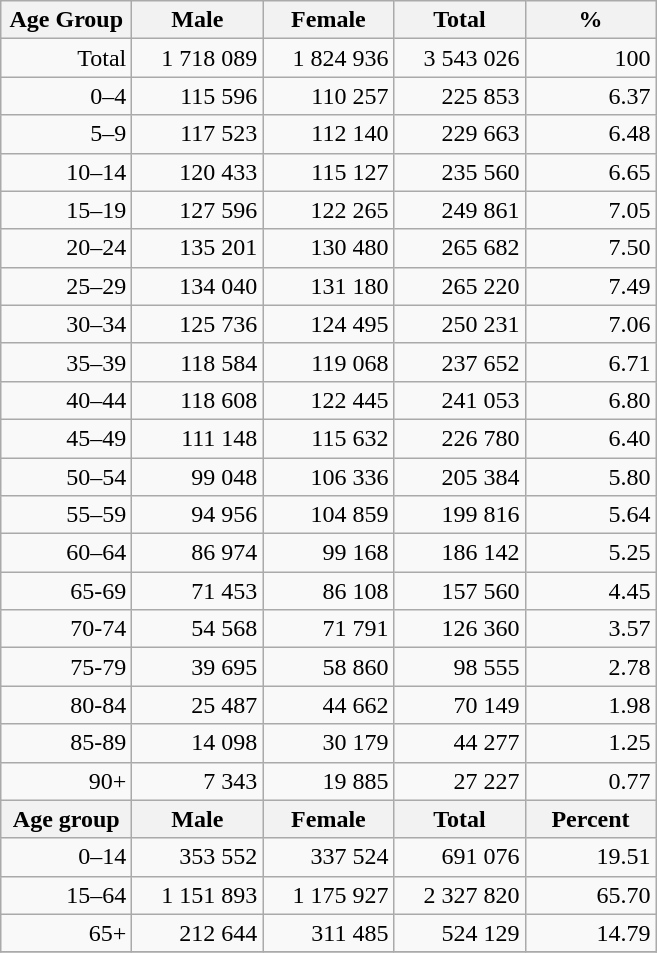<table class="wikitable">
<tr>
<th width="80pt">Age Group</th>
<th width="80pt">Male</th>
<th width="80pt">Female</th>
<th width="80pt">Total</th>
<th width="80pt">%</th>
</tr>
<tr>
<td align="right">Total</td>
<td align="right">1 718 089</td>
<td align="right">1 824 936</td>
<td align="right">3 543 026</td>
<td align="right">100</td>
</tr>
<tr>
<td align="right">0–4</td>
<td align="right">115 596</td>
<td align="right">110 257</td>
<td align="right">225 853</td>
<td align="right">6.37</td>
</tr>
<tr>
<td align="right">5–9</td>
<td align="right">117 523</td>
<td align="right">112 140</td>
<td align="right">229 663</td>
<td align="right">6.48</td>
</tr>
<tr>
<td align="right">10–14</td>
<td align="right">120 433</td>
<td align="right">115 127</td>
<td align="right">235 560</td>
<td align="right">6.65</td>
</tr>
<tr>
<td align="right">15–19</td>
<td align="right">127 596</td>
<td align="right">122 265</td>
<td align="right">249 861</td>
<td align="right">7.05</td>
</tr>
<tr>
<td align="right">20–24</td>
<td align="right">135 201</td>
<td align="right">130 480</td>
<td align="right">265 682</td>
<td align="right">7.50</td>
</tr>
<tr>
<td align="right">25–29</td>
<td align="right">134 040</td>
<td align="right">131 180</td>
<td align="right">265 220</td>
<td align="right">7.49</td>
</tr>
<tr>
<td align="right">30–34</td>
<td align="right">125 736</td>
<td align="right">124 495</td>
<td align="right">250 231</td>
<td align="right">7.06</td>
</tr>
<tr>
<td align="right">35–39</td>
<td align="right">118 584</td>
<td align="right">119 068</td>
<td align="right">237 652</td>
<td align="right">6.71</td>
</tr>
<tr>
<td align="right">40–44</td>
<td align="right">118 608</td>
<td align="right">122 445</td>
<td align="right">241 053</td>
<td align="right">6.80</td>
</tr>
<tr>
<td align="right">45–49</td>
<td align="right">111 148</td>
<td align="right">115 632</td>
<td align="right">226 780</td>
<td align="right">6.40</td>
</tr>
<tr>
<td align="right">50–54</td>
<td align="right">99 048</td>
<td align="right">106 336</td>
<td align="right">205 384</td>
<td align="right">5.80</td>
</tr>
<tr>
<td align="right">55–59</td>
<td align="right">94 956</td>
<td align="right">104 859</td>
<td align="right">199 816</td>
<td align="right">5.64</td>
</tr>
<tr>
<td align="right">60–64</td>
<td align="right">86 974</td>
<td align="right">99 168</td>
<td align="right">186 142</td>
<td align="right">5.25</td>
</tr>
<tr>
<td align="right">65-69</td>
<td align="right">71 453</td>
<td align="right">86 108</td>
<td align="right">157 560</td>
<td align="right">4.45</td>
</tr>
<tr>
<td align="right">70-74</td>
<td align="right">54 568</td>
<td align="right">71 791</td>
<td align="right">126 360</td>
<td align="right">3.57</td>
</tr>
<tr>
<td align="right">75-79</td>
<td align="right">39 695</td>
<td align="right">58 860</td>
<td align="right">98 555</td>
<td align="right">2.78</td>
</tr>
<tr>
<td align="right">80-84</td>
<td align="right">25 487</td>
<td align="right">44 662</td>
<td align="right">70 149</td>
<td align="right">1.98</td>
</tr>
<tr>
<td align="right">85-89</td>
<td align="right">14 098</td>
<td align="right">30 179</td>
<td align="right">44 277</td>
<td align="right">1.25</td>
</tr>
<tr>
<td align="right">90+</td>
<td align="right">7 343</td>
<td align="right">19 885</td>
<td align="right">27 227</td>
<td align="right">0.77</td>
</tr>
<tr>
<th width="50">Age group</th>
<th width="80pt">Male</th>
<th width="80">Female</th>
<th width="80">Total</th>
<th width="50">Percent</th>
</tr>
<tr>
<td align="right">0–14</td>
<td align="right">353 552</td>
<td align="right">337 524</td>
<td align="right">691 076</td>
<td align="right">19.51</td>
</tr>
<tr>
<td align="right">15–64</td>
<td align="right">1 151 893</td>
<td align="right">1 175 927</td>
<td align="right">2 327 820</td>
<td align="right">65.70</td>
</tr>
<tr>
<td align="right">65+</td>
<td align="right">212 644</td>
<td align="right">311 485</td>
<td align="right">524 129</td>
<td align="right">14.79</td>
</tr>
<tr>
</tr>
</table>
